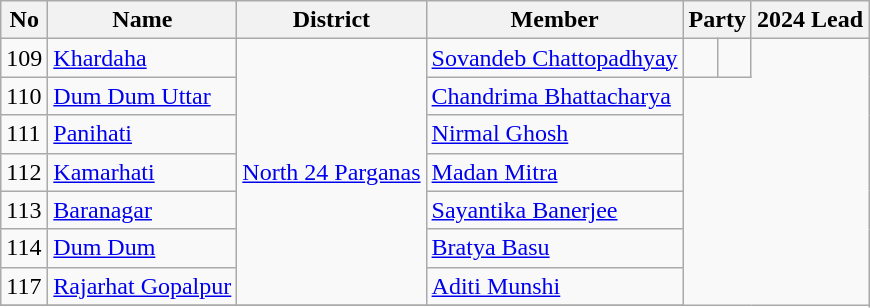<table class="wikitable sortable">
<tr>
<th>No</th>
<th>Name</th>
<th>District</th>
<th>Member</th>
<th colspan="2">Party</th>
<th colspan="2">2024 Lead</th>
</tr>
<tr>
<td>109</td>
<td><a href='#'>Khardaha</a></td>
<td rowspan=7><a href='#'>North 24 Parganas</a></td>
<td><a href='#'>Sovandeb Chattopadhyay</a></td>
<td></td>
<td></td>
</tr>
<tr>
<td>110</td>
<td><a href='#'>Dum Dum Uttar</a></td>
<td><a href='#'>Chandrima Bhattacharya</a></td>
</tr>
<tr>
<td>111</td>
<td><a href='#'>Panihati</a></td>
<td><a href='#'>Nirmal Ghosh</a></td>
</tr>
<tr>
<td>112</td>
<td><a href='#'>Kamarhati</a></td>
<td><a href='#'>Madan Mitra</a></td>
</tr>
<tr>
<td>113</td>
<td><a href='#'>Baranagar</a></td>
<td><a href='#'>Sayantika Banerjee</a></td>
</tr>
<tr>
<td>114</td>
<td><a href='#'>Dum Dum</a></td>
<td><a href='#'>Bratya Basu</a></td>
</tr>
<tr>
<td>117</td>
<td><a href='#'>Rajarhat Gopalpur</a></td>
<td><a href='#'>Aditi Munshi</a></td>
</tr>
<tr>
</tr>
</table>
